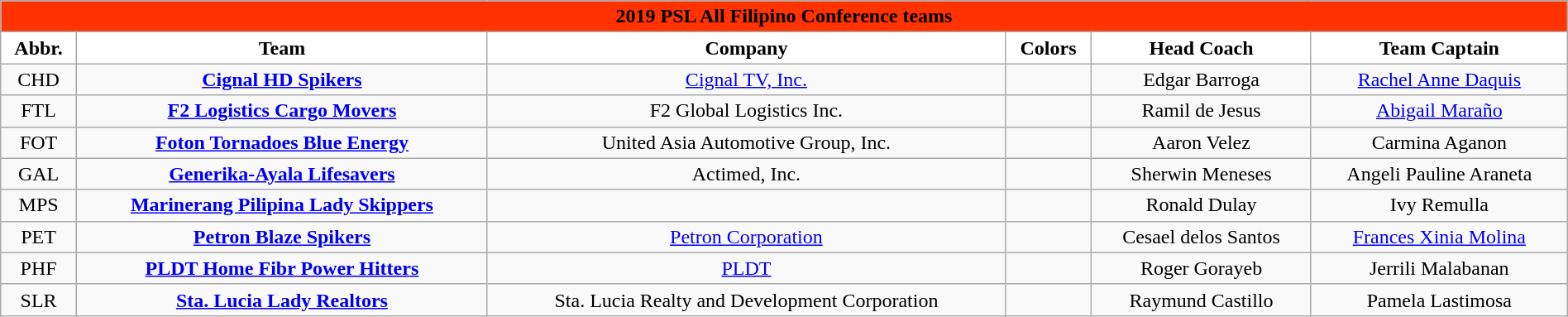<table class="wikitable" style="width:100%; text-align:left">
<tr>
<th style=background:#ff3300 colspan=7><span>2019 PSL All Filipino Conference teams</span></th>
</tr>
<tr>
<th style="background:white">Abbr.</th>
<th style="background:white">Team</th>
<th style="background:white">Company</th>
<th style="background:white">Colors</th>
<th style="background:white">Head Coach</th>
<th style="background:white">Team Captain</th>
</tr>
<tr>
<td align=center>CHD</td>
<td align=center><strong><a href='#'>Cignal HD Spikers</a></strong></td>
<td align=center><a href='#'>Cignal TV, Inc.</a></td>
<td align=center> </td>
<td align=center>Edgar Barroga</td>
<td align=center><a href='#'>Rachel Anne Daquis</a></td>
</tr>
<tr>
<td align=center>FTL</td>
<td align=center><strong><a href='#'>F2 Logistics Cargo Movers</a></strong></td>
<td align=center>F2 Global Logistics Inc.</td>
<td align=center>  </td>
<td align=center>Ramil de Jesus</td>
<td align=center><a href='#'>Abigail Maraño</a></td>
</tr>
<tr>
<td align=center>FOT</td>
<td align=center><strong><a href='#'>Foton Tornadoes Blue Energy</a></strong></td>
<td align=center>United Asia Automotive Group, Inc.</td>
<td align=center> </td>
<td align=center>Aaron Velez</td>
<td align=center>Carmina Aganon</td>
</tr>
<tr>
<td align=center>GAL</td>
<td align=center><strong><a href='#'>Generika-Ayala Lifesavers</a></strong></td>
<td align=center>Actimed, Inc.</td>
<td align=center>  </td>
<td align=center>Sherwin Meneses</td>
<td align=center>Angeli Pauline Araneta</td>
</tr>
<tr>
<td align=center>MPS</td>
<td align=center><strong><a href='#'>Marinerang Pilipina Lady Skippers</a></strong></td>
<td align=center></td>
<td align=center>  </td>
<td align=center>Ronald Dulay</td>
<td align=center>Ivy Remulla</td>
</tr>
<tr>
<td align=center>PET</td>
<td align=center><strong><a href='#'>Petron Blaze Spikers</a></strong></td>
<td align=center><a href='#'>Petron Corporation</a></td>
<td align=center>  </td>
<td align=center>Cesael delos Santos</td>
<td align=center><a href='#'>Frances Xinia Molina</a></td>
</tr>
<tr>
<td align=center>PHF</td>
<td align=center><strong><a href='#'>PLDT Home Fibr Power Hitters</a></strong></td>
<td align=center><a href='#'>PLDT</a></td>
<td align=center>  </td>
<td align=center>Roger Gorayeb</td>
<td align=center>Jerrili Malabanan</td>
</tr>
<tr>
<td align=center>SLR</td>
<td align=center><strong><a href='#'>Sta. Lucia Lady Realtors</a></strong></td>
<td align=center>Sta. Lucia Realty and Development Corporation</td>
<td align=center>  </td>
<td align=center>Raymund Castillo</td>
<td align=center>Pamela Lastimosa</td>
</tr>
</table>
